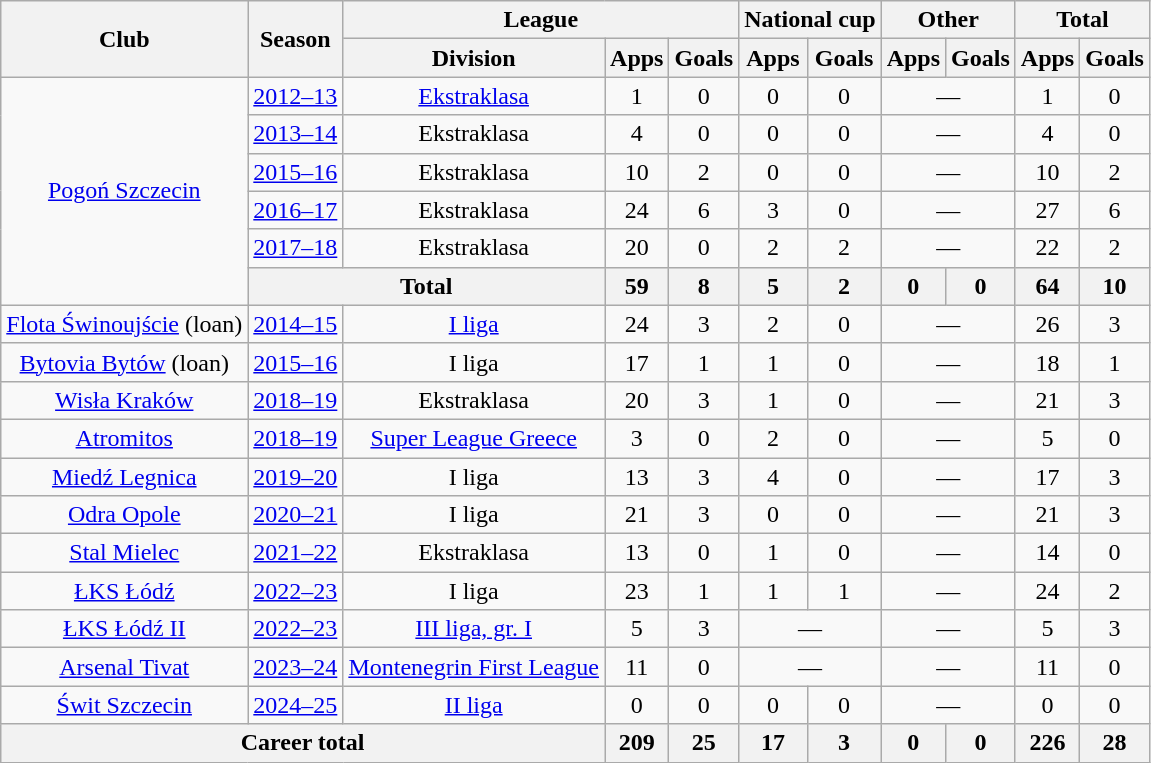<table class="wikitable" style="text-align: center;">
<tr>
<th rowspan="2">Club</th>
<th rowspan="2">Season</th>
<th colspan="3">League</th>
<th colspan="2">National cup</th>
<th colspan="2">Other</th>
<th colspan="2">Total</th>
</tr>
<tr>
<th>Division</th>
<th>Apps</th>
<th>Goals</th>
<th>Apps</th>
<th>Goals</th>
<th>Apps</th>
<th>Goals</th>
<th>Apps</th>
<th>Goals</th>
</tr>
<tr>
<td rowspan="6"><a href='#'>Pogoń Szczecin</a></td>
<td><a href='#'>2012–13</a></td>
<td><a href='#'>Ekstraklasa</a></td>
<td>1</td>
<td>0</td>
<td>0</td>
<td>0</td>
<td colspan="2">—</td>
<td>1</td>
<td>0</td>
</tr>
<tr>
<td><a href='#'>2013–14</a></td>
<td>Ekstraklasa</td>
<td>4</td>
<td>0</td>
<td>0</td>
<td>0</td>
<td colspan="2">—</td>
<td>4</td>
<td>0</td>
</tr>
<tr>
<td><a href='#'>2015–16</a></td>
<td>Ekstraklasa</td>
<td>10</td>
<td>2</td>
<td>0</td>
<td>0</td>
<td colspan="2">—</td>
<td>10</td>
<td>2</td>
</tr>
<tr>
<td><a href='#'>2016–17</a></td>
<td>Ekstraklasa</td>
<td>24</td>
<td>6</td>
<td>3</td>
<td>0</td>
<td colspan="2">—</td>
<td>27</td>
<td>6</td>
</tr>
<tr>
<td><a href='#'>2017–18</a></td>
<td>Ekstraklasa</td>
<td>20</td>
<td>0</td>
<td>2</td>
<td>2</td>
<td colspan="2">—</td>
<td>22</td>
<td>2</td>
</tr>
<tr>
<th colspan="2">Total</th>
<th>59</th>
<th>8</th>
<th>5</th>
<th>2</th>
<th>0</th>
<th>0</th>
<th>64</th>
<th>10</th>
</tr>
<tr>
<td><a href='#'>Flota Świnoujście</a> (loan)</td>
<td><a href='#'>2014–15</a></td>
<td><a href='#'>I liga</a></td>
<td>24</td>
<td>3</td>
<td>2</td>
<td>0</td>
<td colspan="2">—</td>
<td>26</td>
<td>3</td>
</tr>
<tr>
<td><a href='#'>Bytovia Bytów</a> (loan)</td>
<td><a href='#'>2015–16</a></td>
<td>I liga</td>
<td>17</td>
<td>1</td>
<td>1</td>
<td>0</td>
<td colspan="2">—</td>
<td>18</td>
<td>1</td>
</tr>
<tr>
<td><a href='#'>Wisła Kraków</a></td>
<td><a href='#'>2018–19</a></td>
<td>Ekstraklasa</td>
<td>20</td>
<td>3</td>
<td>1</td>
<td>0</td>
<td colspan="2">—</td>
<td>21</td>
<td>3</td>
</tr>
<tr>
<td><a href='#'>Atromitos</a></td>
<td><a href='#'>2018–19</a></td>
<td><a href='#'>Super League Greece</a></td>
<td>3</td>
<td>0</td>
<td>2</td>
<td>0</td>
<td colspan="2">—</td>
<td>5</td>
<td>0</td>
</tr>
<tr>
<td><a href='#'>Miedź Legnica</a></td>
<td><a href='#'>2019–20</a></td>
<td>I liga</td>
<td>13</td>
<td>3</td>
<td>4</td>
<td>0</td>
<td colspan="2">—</td>
<td>17</td>
<td>3</td>
</tr>
<tr>
<td><a href='#'>Odra Opole</a></td>
<td><a href='#'>2020–21</a></td>
<td>I liga</td>
<td>21</td>
<td>3</td>
<td>0</td>
<td>0</td>
<td colspan="2">—</td>
<td>21</td>
<td>3</td>
</tr>
<tr>
<td><a href='#'>Stal Mielec</a></td>
<td><a href='#'>2021–22</a></td>
<td>Ekstraklasa</td>
<td>13</td>
<td>0</td>
<td>1</td>
<td>0</td>
<td colspan="2">—</td>
<td>14</td>
<td>0</td>
</tr>
<tr>
<td><a href='#'>ŁKS Łódź</a></td>
<td><a href='#'>2022–23</a></td>
<td>I liga</td>
<td>23</td>
<td>1</td>
<td>1</td>
<td>1</td>
<td colspan="2">—</td>
<td>24</td>
<td>2</td>
</tr>
<tr>
<td><a href='#'>ŁKS Łódź II</a></td>
<td><a href='#'>2022–23</a></td>
<td><a href='#'>III liga, gr. I</a></td>
<td>5</td>
<td>3</td>
<td colspan="2">—</td>
<td colspan="2">—</td>
<td>5</td>
<td>3</td>
</tr>
<tr>
<td><a href='#'>Arsenal Tivat</a></td>
<td><a href='#'>2023–24</a></td>
<td><a href='#'>Montenegrin First League</a></td>
<td>11</td>
<td>0</td>
<td colspan="2">—</td>
<td colspan="2">—</td>
<td>11</td>
<td>0</td>
</tr>
<tr>
<td><a href='#'>Świt Szczecin</a></td>
<td><a href='#'>2024–25</a></td>
<td><a href='#'>II liga</a></td>
<td>0</td>
<td>0</td>
<td>0</td>
<td>0</td>
<td colspan="2">—</td>
<td>0</td>
<td>0</td>
</tr>
<tr>
<th colspan="3">Career total</th>
<th>209</th>
<th>25</th>
<th>17</th>
<th>3</th>
<th>0</th>
<th>0</th>
<th>226</th>
<th>28</th>
</tr>
</table>
